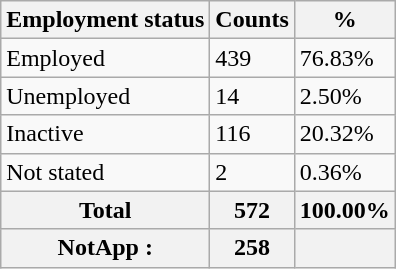<table class="wikitable sortable">
<tr>
<th>Employment status</th>
<th>Counts</th>
<th>%</th>
</tr>
<tr>
<td>Employed</td>
<td>439</td>
<td>76.83%</td>
</tr>
<tr>
<td>Unemployed</td>
<td>14</td>
<td>2.50%</td>
</tr>
<tr>
<td>Inactive</td>
<td>116</td>
<td>20.32%</td>
</tr>
<tr>
<td>Not stated</td>
<td>2</td>
<td>0.36%</td>
</tr>
<tr>
<th>Total</th>
<th>572</th>
<th>100.00%</th>
</tr>
<tr>
<th>NotApp :</th>
<th>258</th>
<th></th>
</tr>
</table>
